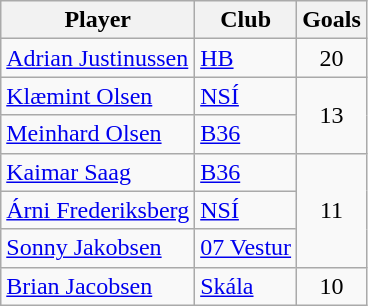<table class="wikitable">
<tr>
<th>Player</th>
<th>Club</th>
<th>Goals</th>
</tr>
<tr>
<td> <a href='#'>Adrian Justinussen</a></td>
<td><a href='#'>HB</a></td>
<td align=center>20</td>
</tr>
<tr>
<td> <a href='#'>Klæmint Olsen</a></td>
<td><a href='#'>NSÍ</a></td>
<td rowspan=2 align=center>13</td>
</tr>
<tr>
<td> <a href='#'>Meinhard Olsen</a></td>
<td><a href='#'>B36</a></td>
</tr>
<tr>
<td> <a href='#'>Kaimar Saag</a></td>
<td><a href='#'>B36</a></td>
<td rowspan=3 align=center>11</td>
</tr>
<tr>
<td> <a href='#'>Árni Frederiksberg</a></td>
<td><a href='#'>NSÍ</a></td>
</tr>
<tr>
<td> <a href='#'>Sonny Jakobsen</a></td>
<td><a href='#'>07 Vestur</a></td>
</tr>
<tr>
<td> <a href='#'>Brian Jacobsen</a></td>
<td><a href='#'>Skála</a></td>
<td align=center>10</td>
</tr>
</table>
